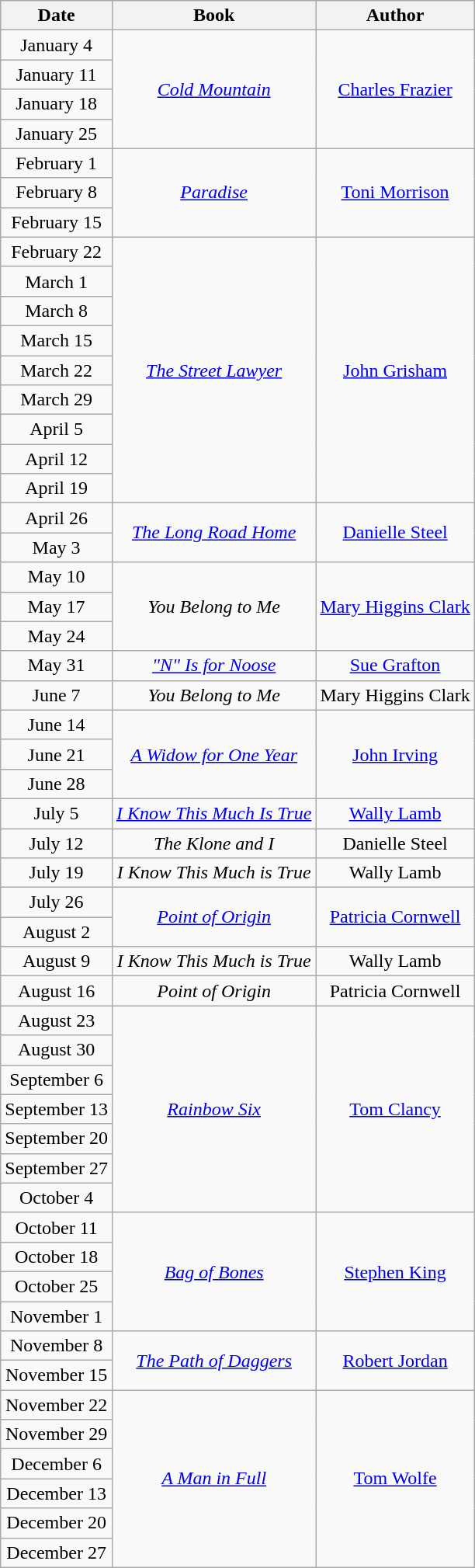<table class="wikitable sortable" style="text-align: center">
<tr>
<th>Date</th>
<th>Book</th>
<th>Author</th>
</tr>
<tr>
<td>January 4</td>
<td rowspan=4><em><a href='#'>Cold Mountain</a></em></td>
<td rowspan=4><a href='#'>Charles Frazier</a></td>
</tr>
<tr>
<td>January 11</td>
</tr>
<tr>
<td>January 18</td>
</tr>
<tr>
<td>January 25</td>
</tr>
<tr>
<td>February 1</td>
<td rowspan=3><em><a href='#'>Paradise</a></em></td>
<td rowspan=3><a href='#'>Toni Morrison</a></td>
</tr>
<tr>
<td>February 8</td>
</tr>
<tr>
<td>February 15</td>
</tr>
<tr>
<td>February 22</td>
<td rowspan=9><em><a href='#'>The Street Lawyer</a></em></td>
<td rowspan=9><a href='#'>John Grisham</a></td>
</tr>
<tr>
<td>March 1</td>
</tr>
<tr>
<td>March 8</td>
</tr>
<tr>
<td>March 15</td>
</tr>
<tr>
<td>March 22</td>
</tr>
<tr>
<td>March 29</td>
</tr>
<tr>
<td>April 5</td>
</tr>
<tr>
<td>April 12</td>
</tr>
<tr>
<td>April 19</td>
</tr>
<tr>
<td>April 26</td>
<td rowspan=2><em><a href='#'>The Long Road Home</a></em></td>
<td rowspan=2><a href='#'>Danielle Steel</a></td>
</tr>
<tr>
<td>May 3</td>
</tr>
<tr>
<td>May 10</td>
<td rowspan=3><em>You Belong to Me</em></td>
<td rowspan=3><a href='#'>Mary Higgins Clark</a></td>
</tr>
<tr>
<td>May 17</td>
</tr>
<tr>
<td>May 24</td>
</tr>
<tr>
<td>May 31</td>
<td><em><a href='#'>"N" Is for Noose</a></em></td>
<td><a href='#'>Sue Grafton</a></td>
</tr>
<tr>
<td>June 7</td>
<td><em>You Belong to Me</em></td>
<td>Mary Higgins Clark</td>
</tr>
<tr>
<td>June 14</td>
<td rowspan=3><em><a href='#'>A Widow for One Year</a></em></td>
<td rowspan=3><a href='#'>John Irving</a></td>
</tr>
<tr>
<td>June 21</td>
</tr>
<tr>
<td>June 28</td>
</tr>
<tr>
<td>July 5</td>
<td><em><a href='#'>I Know This Much Is True</a></em></td>
<td><a href='#'>Wally Lamb</a></td>
</tr>
<tr>
<td>July 12</td>
<td><em>The Klone and I</em></td>
<td>Danielle Steel</td>
</tr>
<tr>
<td>July 19</td>
<td><em>I Know This Much is True</em></td>
<td>Wally Lamb</td>
</tr>
<tr>
<td>July 26</td>
<td rowspan=2><em><a href='#'>Point of Origin</a></em></td>
<td rowspan=2><a href='#'>Patricia Cornwell</a></td>
</tr>
<tr>
<td>August 2</td>
</tr>
<tr>
<td>August 9</td>
<td><em>I Know This Much is True</em></td>
<td>Wally Lamb</td>
</tr>
<tr>
<td>August 16</td>
<td><em>Point of Origin</em></td>
<td>Patricia Cornwell</td>
</tr>
<tr>
<td>August 23</td>
<td rowspan=7><em><a href='#'>Rainbow Six</a></em></td>
<td rowspan=7><a href='#'>Tom Clancy</a></td>
</tr>
<tr>
<td>August 30</td>
</tr>
<tr>
<td>September 6</td>
</tr>
<tr>
<td>September 13</td>
</tr>
<tr>
<td>September 20</td>
</tr>
<tr>
<td>September 27</td>
</tr>
<tr>
<td>October 4</td>
</tr>
<tr>
<td>October 11</td>
<td rowspan=4><em><a href='#'>Bag of Bones</a></em></td>
<td rowspan=4><a href='#'>Stephen King</a></td>
</tr>
<tr>
<td>October 18</td>
</tr>
<tr>
<td>October 25</td>
</tr>
<tr>
<td>November 1</td>
</tr>
<tr>
<td>November 8</td>
<td rowspan=2><em><a href='#'>The Path of Daggers</a></em></td>
<td rowspan=2><a href='#'>Robert Jordan</a></td>
</tr>
<tr>
<td>November 15</td>
</tr>
<tr>
<td>November 22</td>
<td rowspan=6><em><a href='#'>A Man in Full</a></em></td>
<td rowspan=6><a href='#'>Tom Wolfe</a></td>
</tr>
<tr>
<td>November 29</td>
</tr>
<tr>
<td>December 6</td>
</tr>
<tr>
<td>December 13</td>
</tr>
<tr>
<td>December 20</td>
</tr>
<tr>
<td>December 27</td>
</tr>
</table>
